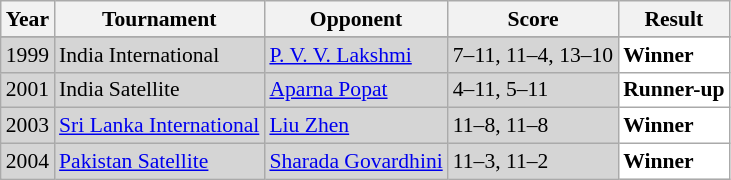<table class="sortable wikitable" style="font-size:90%;">
<tr>
<th>Year</th>
<th>Tournament</th>
<th>Opponent</th>
<th>Score</th>
<th>Result</th>
</tr>
<tr>
</tr>
<tr style="background:#D5D5D5">
<td align="center">1999</td>
<td align="left">India International</td>
<td align="left"> <a href='#'>P. V. V. Lakshmi</a></td>
<td align="left">7–11, 11–4, 13–10</td>
<td style="text-align:left; background:white"> <strong>Winner</strong></td>
</tr>
<tr style="background:#D5D5D5">
<td align="center">2001</td>
<td align="left">India Satellite</td>
<td align="left"> <a href='#'>Aparna Popat</a></td>
<td align="left">4–11, 5–11</td>
<td style="text-align:left; background:white"> <strong>Runner-up</strong></td>
</tr>
<tr style="background:#D5D5D5">
<td align="center">2003</td>
<td align="left"><a href='#'>Sri Lanka International</a></td>
<td align="left"> <a href='#'>Liu Zhen</a></td>
<td align="left">11–8, 11–8</td>
<td style="text-align:left; background:white"> <strong>Winner</strong></td>
</tr>
<tr style="background:#D5D5D5">
<td align="center">2004</td>
<td align="left"><a href='#'>Pakistan Satellite</a></td>
<td align="left"> <a href='#'>Sharada Govardhini</a></td>
<td align="left">11–3, 11–2</td>
<td style="text-align:left; background:white"> <strong>Winner</strong></td>
</tr>
</table>
